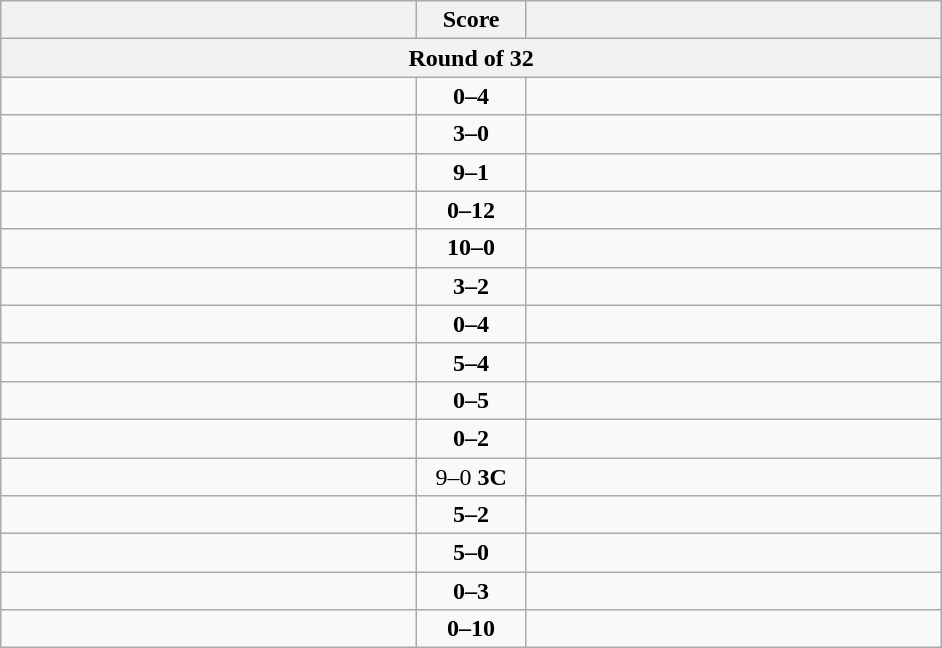<table class="wikitable" style="text-align: left;">
<tr>
<th align="right" width="270"></th>
<th width="65">Score</th>
<th align="left" width="270"></th>
</tr>
<tr>
<th colspan="3">Round of 32</th>
</tr>
<tr>
<td></td>
<td align=center><strong>0–4</strong></td>
<td><strong></strong></td>
</tr>
<tr>
<td><strong></strong></td>
<td align=center><strong>3–0</strong></td>
<td></td>
</tr>
<tr>
<td><strong></strong></td>
<td align=center><strong>9–1</strong></td>
<td></td>
</tr>
<tr>
<td></td>
<td align=center><strong>0–12</strong></td>
<td><strong></strong></td>
</tr>
<tr>
<td><strong></strong></td>
<td align=center><strong>10–0</strong></td>
<td></td>
</tr>
<tr>
<td><strong></strong></td>
<td align=center><strong>3–2</strong></td>
<td></td>
</tr>
<tr>
<td></td>
<td align=center><strong>0–4</strong></td>
<td><strong></strong></td>
</tr>
<tr>
<td><strong></strong></td>
<td align=center><strong>5–4</strong></td>
<td></td>
</tr>
<tr>
<td></td>
<td align=center><strong>0–5</strong></td>
<td><strong></strong></td>
</tr>
<tr>
<td></td>
<td align=center><strong>0–2</strong></td>
<td><strong></strong></td>
</tr>
<tr>
<td><strong></strong></td>
<td align=center>9–0 <strong>3C</strong></td>
<td></td>
</tr>
<tr>
<td><strong></strong></td>
<td align=center><strong>5–2</strong></td>
<td></td>
</tr>
<tr>
<td><strong></strong></td>
<td align=center><strong>5–0</strong></td>
<td></td>
</tr>
<tr>
<td></td>
<td align=center><strong>0–3</strong></td>
<td><strong></strong></td>
</tr>
<tr>
<td></td>
<td align=center><strong>0–10</strong></td>
<td><strong></strong></td>
</tr>
</table>
